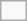<table class="infobox">
<tr>
<td></td>
<td></td>
</tr>
</table>
